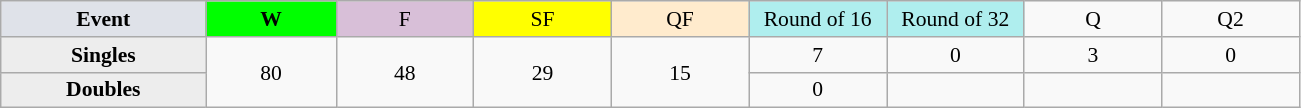<table class=wikitable style=font-size:90%;text-align:center>
<tr>
<td style="width:130px; background:#dfe2e9;"><strong>Event</strong></td>
<td style="width:80px; background:lime;"><strong>W</strong></td>
<td style="width:85px; background:thistle;">F</td>
<td style="width:85px; background:#ff0;">SF</td>
<td style="width:85px; background:#ffebcd;">QF</td>
<td style="width:85px; background:#afeeee;">Round of 16</td>
<td style="width:85px; background:#afeeee;">Round of 32</td>
<td width=85>Q</td>
<td width=85>Q2</td>
</tr>
<tr>
<th style="background:#ededed;">Singles</th>
<td rowspan=2>80</td>
<td rowspan=2>48</td>
<td rowspan=2>29</td>
<td rowspan=2>15</td>
<td>7</td>
<td>0</td>
<td>3</td>
<td>0</td>
</tr>
<tr>
<th style="background:#ededed;">Doubles</th>
<td>0</td>
<td></td>
<td></td>
<td></td>
</tr>
</table>
